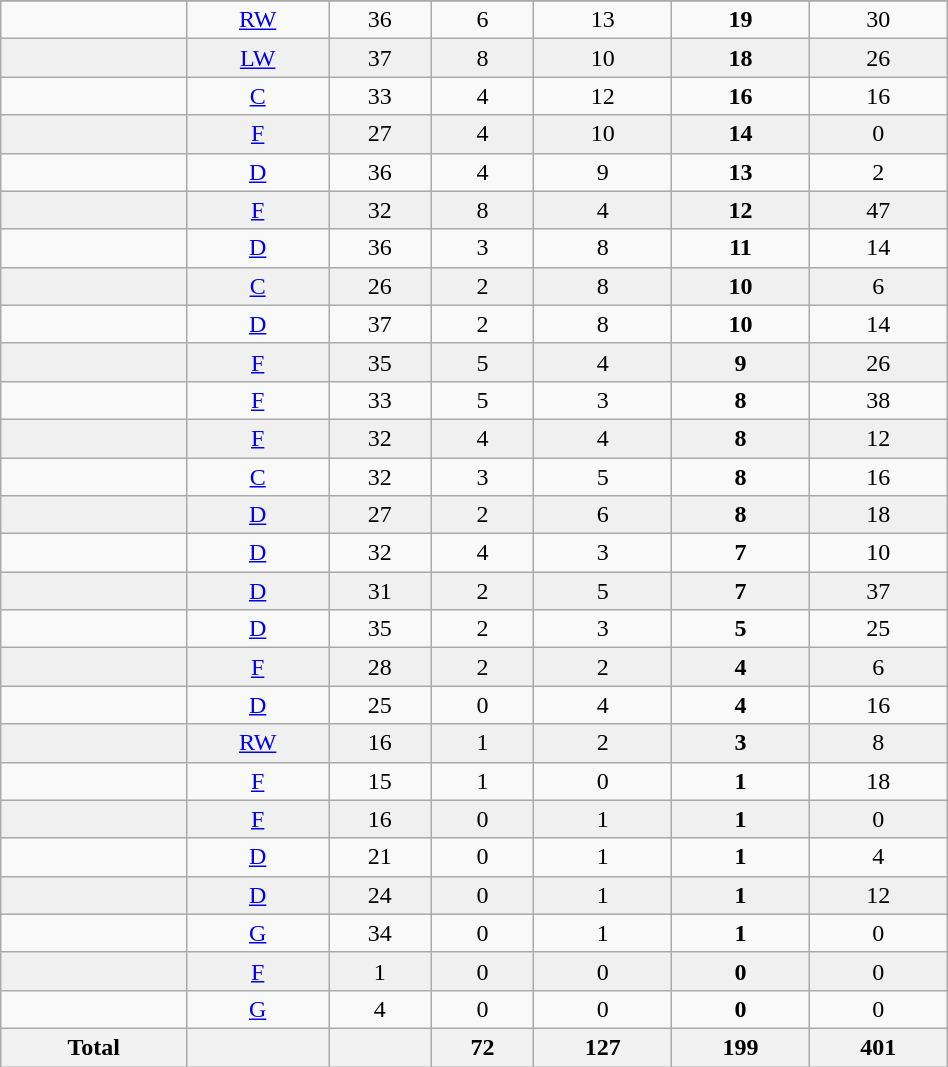<table class="wikitable sortable" width ="50%">
<tr align="center">
</tr>
<tr align="center" bgcolor="">
<td></td>
<td><a href='#'>RW</a></td>
<td>36</td>
<td>6</td>
<td>13</td>
<td><strong>19</strong></td>
<td>30</td>
</tr>
<tr align="center" bgcolor="f0f0f0">
<td></td>
<td><a href='#'>LW</a></td>
<td>37</td>
<td>8</td>
<td>10</td>
<td><strong>18</strong></td>
<td>26</td>
</tr>
<tr align="center" bgcolor="">
<td></td>
<td><a href='#'>C</a></td>
<td>33</td>
<td>4</td>
<td>12</td>
<td><strong>16</strong></td>
<td>16</td>
</tr>
<tr align="center" bgcolor="f0f0f0">
<td></td>
<td><a href='#'>F</a></td>
<td>27</td>
<td>4</td>
<td>10</td>
<td><strong>14</strong></td>
<td>0</td>
</tr>
<tr align="center" bgcolor="">
<td></td>
<td><a href='#'>D</a></td>
<td>36</td>
<td>4</td>
<td>9</td>
<td><strong>13</strong></td>
<td>2</td>
</tr>
<tr align="center" bgcolor="f0f0f0">
<td></td>
<td><a href='#'>F</a></td>
<td>32</td>
<td>8</td>
<td>4</td>
<td><strong>12</strong></td>
<td>47</td>
</tr>
<tr align="center" bgcolor="">
<td></td>
<td><a href='#'>D</a></td>
<td>36</td>
<td>3</td>
<td>8</td>
<td><strong>11</strong></td>
<td>14</td>
</tr>
<tr align="center" bgcolor="f0f0f0">
<td></td>
<td><a href='#'>C</a></td>
<td>26</td>
<td>2</td>
<td>8</td>
<td><strong>10</strong></td>
<td>6</td>
</tr>
<tr align="center" bgcolor="">
<td></td>
<td><a href='#'>D</a></td>
<td>37</td>
<td>2</td>
<td>8</td>
<td><strong>10</strong></td>
<td>14</td>
</tr>
<tr align="center" bgcolor="f0f0f0">
<td></td>
<td><a href='#'>F</a></td>
<td>35</td>
<td>5</td>
<td>4</td>
<td><strong>9</strong></td>
<td>26</td>
</tr>
<tr align="center" bgcolor="">
<td></td>
<td><a href='#'>F</a></td>
<td>33</td>
<td>5</td>
<td>3</td>
<td><strong>8</strong></td>
<td>38</td>
</tr>
<tr align="center" bgcolor="f0f0f0">
<td></td>
<td><a href='#'>F</a></td>
<td>32</td>
<td>4</td>
<td>4</td>
<td><strong>8</strong></td>
<td>12</td>
</tr>
<tr align="center" bgcolor="">
<td></td>
<td><a href='#'>C</a></td>
<td>32</td>
<td>3</td>
<td>5</td>
<td><strong>8</strong></td>
<td>16</td>
</tr>
<tr align="center" bgcolor="f0f0f0">
<td></td>
<td><a href='#'>D</a></td>
<td>27</td>
<td>2</td>
<td>6</td>
<td><strong>8</strong></td>
<td>18</td>
</tr>
<tr align="center" bgcolor="">
<td></td>
<td><a href='#'>D</a></td>
<td>32</td>
<td>4</td>
<td>3</td>
<td><strong>7</strong></td>
<td>10</td>
</tr>
<tr align="center" bgcolor="f0f0f0">
<td></td>
<td><a href='#'>D</a></td>
<td>31</td>
<td>2</td>
<td>5</td>
<td><strong>7</strong></td>
<td>37</td>
</tr>
<tr align="center" bgcolor="">
<td></td>
<td><a href='#'>D</a></td>
<td>35</td>
<td>2</td>
<td>3</td>
<td><strong>5</strong></td>
<td>25</td>
</tr>
<tr align="center" bgcolor="f0f0f0">
<td></td>
<td><a href='#'>F</a></td>
<td>28</td>
<td>2</td>
<td>2</td>
<td><strong>4</strong></td>
<td>6</td>
</tr>
<tr align="center" bgcolor="">
<td></td>
<td><a href='#'>D</a></td>
<td>25</td>
<td>0</td>
<td>4</td>
<td><strong>4</strong></td>
<td>16</td>
</tr>
<tr align="center" bgcolor="f0f0f0">
<td></td>
<td><a href='#'>RW</a></td>
<td>16</td>
<td>1</td>
<td>2</td>
<td><strong>3</strong></td>
<td>8</td>
</tr>
<tr align="center" bgcolor="">
<td></td>
<td><a href='#'>F</a></td>
<td>15</td>
<td>1</td>
<td>0</td>
<td><strong>1</strong></td>
<td>18</td>
</tr>
<tr align="center" bgcolor="f0f0f0">
<td></td>
<td><a href='#'>F</a></td>
<td>16</td>
<td>0</td>
<td>1</td>
<td><strong>1</strong></td>
<td>0</td>
</tr>
<tr align="center" bgcolor="">
<td></td>
<td><a href='#'>D</a></td>
<td>21</td>
<td>0</td>
<td>1</td>
<td><strong>1</strong></td>
<td>4</td>
</tr>
<tr align="center" bgcolor="f0f0f0">
<td></td>
<td><a href='#'>D</a></td>
<td>24</td>
<td>0</td>
<td>1</td>
<td><strong>1</strong></td>
<td>12</td>
</tr>
<tr align="center" bgcolor="">
<td></td>
<td><a href='#'>G</a></td>
<td>34</td>
<td>0</td>
<td>1</td>
<td><strong>1</strong></td>
<td>0</td>
</tr>
<tr align="center" bgcolor="f0f0f0">
<td></td>
<td><a href='#'>F</a></td>
<td>1</td>
<td>0</td>
<td>0</td>
<td><strong>0</strong></td>
<td>0</td>
</tr>
<tr align="center" bgcolor="">
<td></td>
<td><a href='#'>G</a></td>
<td>4</td>
<td>0</td>
<td>0</td>
<td><strong>0</strong></td>
<td>0</td>
</tr>
<tr>
<th>Total</th>
<th></th>
<th></th>
<th>72</th>
<th>127</th>
<th>199</th>
<th>401</th>
</tr>
</table>
